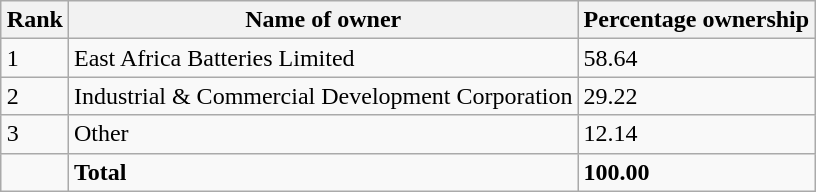<table class="wikitable sortable" style="margin-left:auto;margin-right:auto">
<tr>
<th style="width:2em;">Rank</th>
<th>Name of owner</th>
<th>Percentage ownership</th>
</tr>
<tr>
<td>1</td>
<td>East Africa Batteries Limited</td>
<td>58.64</td>
</tr>
<tr>
<td>2</td>
<td>Industrial & Commercial Development Corporation</td>
<td>29.22</td>
</tr>
<tr>
<td>3</td>
<td>Other</td>
<td>12.14</td>
</tr>
<tr>
<td></td>
<td><strong>Total</strong></td>
<td><strong>100.00</strong></td>
</tr>
</table>
